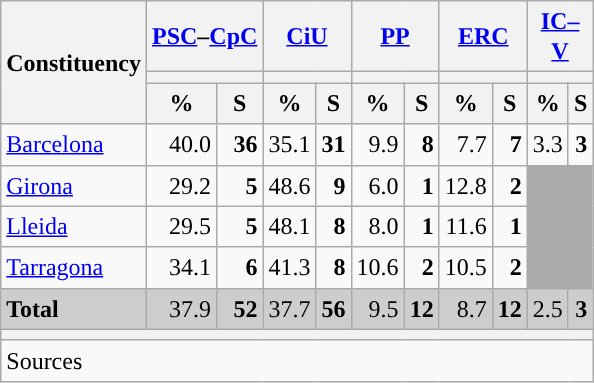<table class="wikitable sortable" style="text-align:right; line-height:20px;">
<tr>
<th rowspan="3">Constituency</th>
<th colspan="2" width="30px" class="unsortable"><a href='#'>PSC</a>–<a href='#'>CpC</a></th>
<th colspan="2" width="30px" class="unsortable"><a href='#'>CiU</a></th>
<th colspan="2" width="30px" class="unsortable"><a href='#'>PP</a></th>
<th colspan="2" width="30px" class="unsortable"><a href='#'>ERC</a></th>
<th colspan="2" width="30px" class="unsortable"><a href='#'>IC–V</a></th>
</tr>
<tr>
<th colspan="2" style="background:"></th>
<th colspan="2" style="background:"></th>
<th colspan="2" style="background:"></th>
<th colspan="2" style="background:"></th>
<th colspan="2" style="background:"></th>
</tr>
<tr>
<th data-sort-type="number">%</th>
<th data-sort-type="number">S</th>
<th data-sort-type="number">%</th>
<th data-sort-type="number">S</th>
<th data-sort-type="number">%</th>
<th data-sort-type="number">S</th>
<th data-sort-type="number">%</th>
<th data-sort-type="number">S</th>
<th data-sort-type="number">%</th>
<th data-sort-type="number">S</th>
</tr>
<tr>
<td align="left"><a href='#'>Barcelona</a></td>
<td style="background:">40.0</td>
<td><strong>36</strong></td>
<td>35.1</td>
<td><strong>31</strong></td>
<td>9.9</td>
<td><strong>8</strong></td>
<td>7.7</td>
<td><strong>7</strong></td>
<td>3.3</td>
<td><strong>3</strong></td>
</tr>
<tr>
<td align="left"><a href='#'>Girona</a></td>
<td>29.2</td>
<td><strong>5</strong></td>
<td style="background:">48.6</td>
<td><strong>9</strong></td>
<td>6.0</td>
<td><strong>1</strong></td>
<td>12.8</td>
<td><strong>2</strong></td>
<td colspan="2" rowspan="3" bgcolor="#AAAAAA"></td>
</tr>
<tr>
<td align="left"><a href='#'>Lleida</a></td>
<td>29.5</td>
<td><strong>5</strong></td>
<td style="background:">48.1</td>
<td><strong>8</strong></td>
<td>8.0</td>
<td><strong>1</strong></td>
<td>11.6</td>
<td><strong>1</strong></td>
</tr>
<tr>
<td align="left"><a href='#'>Tarragona</a></td>
<td>34.1</td>
<td><strong>6</strong></td>
<td style="background:">41.3</td>
<td><strong>8</strong></td>
<td>10.6</td>
<td><strong>2</strong></td>
<td>10.5</td>
<td><strong>2</strong></td>
</tr>
<tr style="background:#CDCDCD;">
<td align="left"><strong>Total</strong></td>
<td style="background:">37.9</td>
<td><strong>52</strong></td>
<td>37.7</td>
<td><strong>56</strong></td>
<td>9.5</td>
<td><strong>12</strong></td>
<td>8.7</td>
<td><strong>12</strong></td>
<td>2.5</td>
<td><strong>3</strong></td>
</tr>
<tr>
<th colspan="11"></th>
</tr>
<tr>
<th style="text-align:left; font-weight:normal; background:#F9F9F9" colspan="11">Sources</th>
</tr>
</table>
